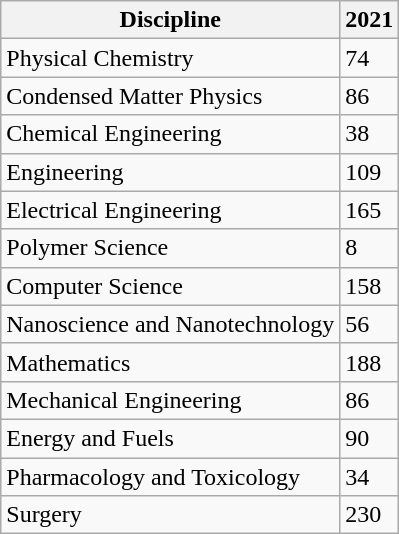<table class="wikitable">
<tr>
<th>Discipline</th>
<th>2021</th>
</tr>
<tr>
<td>Physical Chemistry</td>
<td>74</td>
</tr>
<tr>
<td>Condensed Matter Physics</td>
<td>86</td>
</tr>
<tr>
<td>Chemical Engineering</td>
<td>38</td>
</tr>
<tr>
<td>Engineering</td>
<td>109</td>
</tr>
<tr>
<td>Electrical Engineering</td>
<td>165</td>
</tr>
<tr>
<td>Polymer Science</td>
<td>8</td>
</tr>
<tr>
<td>Computer Science</td>
<td>158</td>
</tr>
<tr>
<td>Nanoscience and Nanotechnology</td>
<td>56</td>
</tr>
<tr>
<td>Mathematics</td>
<td>188</td>
</tr>
<tr>
<td>Mechanical Engineering</td>
<td>86</td>
</tr>
<tr>
<td>Energy and Fuels</td>
<td>90</td>
</tr>
<tr>
<td>Pharmacology and Toxicology</td>
<td>34</td>
</tr>
<tr>
<td>Surgery</td>
<td>230</td>
</tr>
</table>
